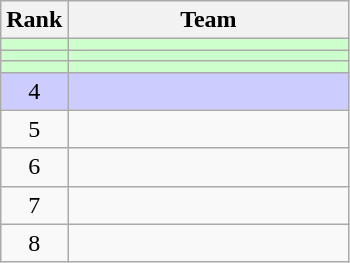<table class=wikitable style="text-align:center;">
<tr>
<th>Rank</th>
<th width=180>Team</th>
</tr>
<tr bgcolor=ccffcc>
<td></td>
<td align=left></td>
</tr>
<tr bgcolor=ccffcc>
<td></td>
<td align=left></td>
</tr>
<tr bgcolor=ccffcc>
<td></td>
<td align=left></td>
</tr>
<tr bgcolor=ccccff>
<td>4</td>
<td align=left></td>
</tr>
<tr>
<td>5</td>
<td align=left></td>
</tr>
<tr>
<td>6</td>
<td align=left></td>
</tr>
<tr>
<td>7</td>
<td align=left></td>
</tr>
<tr>
<td>8</td>
<td align=left></td>
</tr>
</table>
